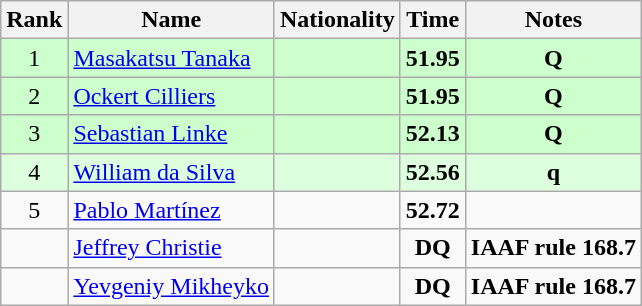<table class="wikitable sortable" style="text-align:center">
<tr>
<th>Rank</th>
<th>Name</th>
<th>Nationality</th>
<th>Time</th>
<th>Notes</th>
</tr>
<tr bgcolor=ccffcc>
<td>1</td>
<td align=left><a href='#'>Masakatsu Tanaka</a></td>
<td align=left></td>
<td><strong>51.95</strong></td>
<td><strong>Q</strong></td>
</tr>
<tr bgcolor=ccffcc>
<td>2</td>
<td align=left><a href='#'>Ockert Cilliers</a></td>
<td align=left></td>
<td><strong>51.95</strong></td>
<td><strong>Q</strong></td>
</tr>
<tr bgcolor=ccffcc>
<td>3</td>
<td align=left><a href='#'>Sebastian Linke</a></td>
<td align=left></td>
<td><strong>52.13</strong></td>
<td><strong>Q</strong></td>
</tr>
<tr bgcolor=ddffdd>
<td>4</td>
<td align=left><a href='#'>William da Silva</a></td>
<td align=left></td>
<td><strong>52.56</strong></td>
<td><strong>q</strong></td>
</tr>
<tr>
<td>5</td>
<td align=left><a href='#'>Pablo Martínez</a></td>
<td align=left></td>
<td><strong>52.72</strong></td>
<td></td>
</tr>
<tr>
<td></td>
<td align=left><a href='#'>Jeffrey Christie</a></td>
<td align=left></td>
<td><strong>DQ</strong></td>
<td><strong>IAAF rule 168.7</strong></td>
</tr>
<tr>
<td></td>
<td align=left><a href='#'>Yevgeniy Mikheyko</a></td>
<td align=left></td>
<td><strong>DQ</strong></td>
<td><strong>IAAF rule 168.7</strong></td>
</tr>
</table>
